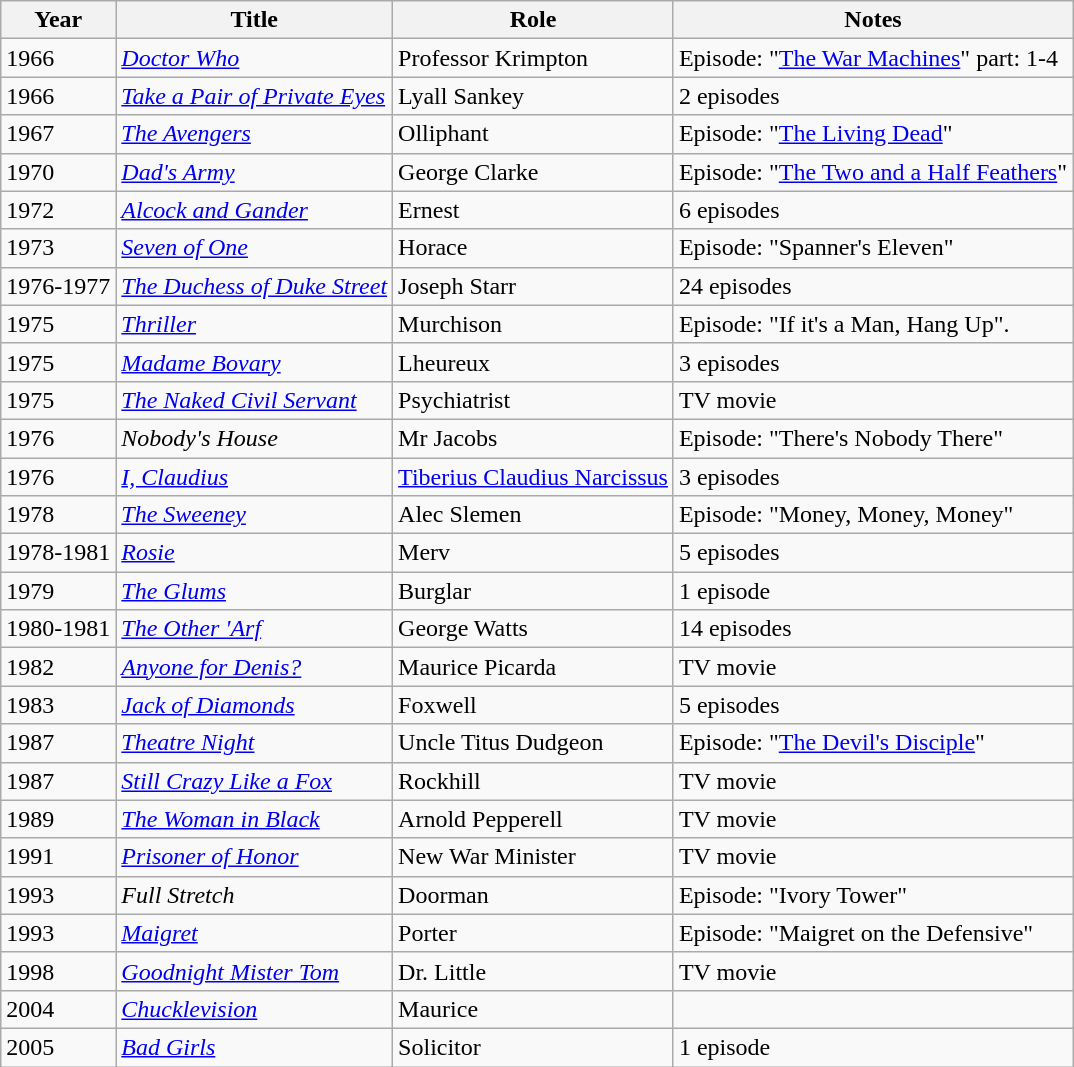<table class="wikitable">
<tr>
<th>Year</th>
<th>Title</th>
<th>Role</th>
<th>Notes</th>
</tr>
<tr>
<td>1966</td>
<td><em><a href='#'>Doctor Who</a></em></td>
<td>Professor Krimpton</td>
<td>Episode: "<a href='#'>The War Machines</a>" part: 1-4</td>
</tr>
<tr>
<td>1966</td>
<td><em><a href='#'>Take a Pair of Private Eyes</a></em></td>
<td>Lyall Sankey</td>
<td>2 episodes</td>
</tr>
<tr>
<td>1967</td>
<td><em><a href='#'>The Avengers</a></em></td>
<td>Olliphant</td>
<td>Episode: "<a href='#'>The Living Dead</a>"</td>
</tr>
<tr>
<td>1970</td>
<td><em><a href='#'>Dad's Army</a></em></td>
<td>George Clarke</td>
<td>Episode: "<a href='#'>The Two and a Half Feathers</a>"</td>
</tr>
<tr>
<td>1972</td>
<td><em><a href='#'>Alcock and Gander</a></em></td>
<td>Ernest</td>
<td>6 episodes</td>
</tr>
<tr>
<td>1973</td>
<td><em><a href='#'>Seven of One</a></em></td>
<td>Horace</td>
<td>Episode: "Spanner's Eleven"</td>
</tr>
<tr>
<td>1976-1977</td>
<td><em><a href='#'>The Duchess of Duke Street</a></em></td>
<td>Joseph Starr</td>
<td>24 episodes</td>
</tr>
<tr>
<td>1975</td>
<td><em><a href='#'>Thriller</a></em></td>
<td>Murchison</td>
<td>Episode: "If it's a Man, Hang Up".</td>
</tr>
<tr>
<td>1975</td>
<td><em><a href='#'>Madame Bovary</a></em></td>
<td>Lheureux</td>
<td>3 episodes</td>
</tr>
<tr>
<td>1975</td>
<td><em><a href='#'>The Naked Civil Servant</a></em></td>
<td>Psychiatrist</td>
<td>TV movie</td>
</tr>
<tr>
<td>1976</td>
<td><em>Nobody's House</em></td>
<td>Mr Jacobs</td>
<td>Episode: "There's Nobody There"</td>
</tr>
<tr>
<td>1976</td>
<td><em><a href='#'>I, Claudius</a></em></td>
<td><a href='#'>Tiberius Claudius Narcissus</a></td>
<td>3 episodes</td>
</tr>
<tr>
<td>1978</td>
<td><em><a href='#'>The Sweeney</a></em></td>
<td>Alec Slemen</td>
<td>Episode: "Money, Money, Money"</td>
</tr>
<tr>
<td>1978-1981</td>
<td><em><a href='#'>Rosie</a></em></td>
<td>Merv</td>
<td>5 episodes</td>
</tr>
<tr>
<td>1979</td>
<td><em><a href='#'>The Glums</a></em></td>
<td>Burglar</td>
<td>1 episode</td>
</tr>
<tr>
<td>1980-1981</td>
<td><em><a href='#'>The Other 'Arf</a></em></td>
<td>George Watts</td>
<td>14 episodes</td>
</tr>
<tr>
<td>1982</td>
<td><em><a href='#'>Anyone for Denis?</a></em></td>
<td>Maurice Picarda</td>
<td>TV movie</td>
</tr>
<tr>
<td>1983</td>
<td><em><a href='#'>Jack of Diamonds</a></em></td>
<td>Foxwell</td>
<td>5 episodes</td>
</tr>
<tr>
<td>1987</td>
<td><em><a href='#'>Theatre Night</a></em></td>
<td>Uncle Titus Dudgeon</td>
<td>Episode: "<a href='#'>The Devil's Disciple</a>"</td>
</tr>
<tr>
<td>1987</td>
<td><em><a href='#'>Still Crazy Like a Fox</a></em></td>
<td>Rockhill</td>
<td>TV movie</td>
</tr>
<tr>
<td>1989</td>
<td><em><a href='#'>The Woman in Black</a></em></td>
<td>Arnold Pepperell</td>
<td>TV movie</td>
</tr>
<tr>
<td>1991</td>
<td><em><a href='#'>Prisoner of Honor</a></em></td>
<td>New War Minister</td>
<td>TV movie</td>
</tr>
<tr>
<td>1993</td>
<td><em>Full Stretch</em></td>
<td>Doorman</td>
<td>Episode: "Ivory Tower"</td>
</tr>
<tr>
<td>1993</td>
<td><em><a href='#'>Maigret</a></em></td>
<td>Porter</td>
<td>Episode: "Maigret on the Defensive"</td>
</tr>
<tr>
<td>1998</td>
<td><em><a href='#'>Goodnight Mister Tom</a></em></td>
<td>Dr. Little</td>
<td>TV movie</td>
</tr>
<tr>
<td>2004</td>
<td><em><a href='#'>Chucklevision</a></em></td>
<td>Maurice</td>
<td></td>
</tr>
<tr>
<td>2005</td>
<td><em><a href='#'>Bad Girls</a></em></td>
<td>Solicitor</td>
<td>1 episode</td>
</tr>
</table>
